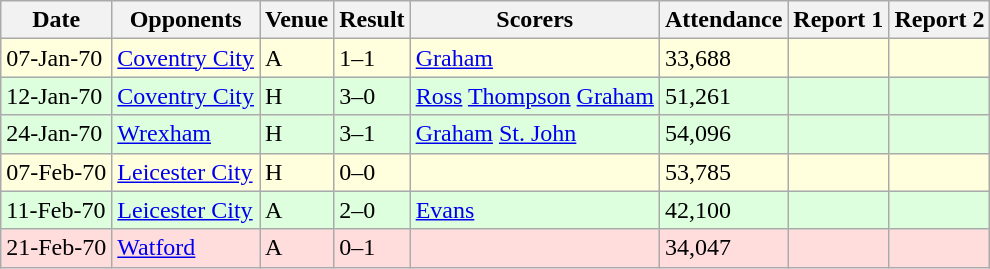<table class=wikitable>
<tr>
<th>Date</th>
<th>Opponents</th>
<th>Venue</th>
<th>Result</th>
<th>Scorers</th>
<th>Attendance</th>
<th>Report 1</th>
<th>Report 2</th>
</tr>
<tr bgcolor="#ffffdd">
<td>07-Jan-70</td>
<td><a href='#'>Coventry City</a></td>
<td>A</td>
<td>1–1</td>
<td><a href='#'>Graham</a> </td>
<td>33,688</td>
<td></td>
<td></td>
</tr>
<tr bgcolor="#ddffdd">
<td>12-Jan-70</td>
<td><a href='#'>Coventry City</a></td>
<td>H</td>
<td>3–0</td>
<td><a href='#'>Ross</a>  <a href='#'>Thompson</a>  <a href='#'>Graham</a> </td>
<td>51,261</td>
<td></td>
<td></td>
</tr>
<tr bgcolor="#ddffdd">
<td>24-Jan-70</td>
<td><a href='#'>Wrexham</a></td>
<td>H</td>
<td>3–1</td>
<td><a href='#'>Graham</a>  <a href='#'>St. John</a> </td>
<td>54,096</td>
<td></td>
<td></td>
</tr>
<tr bgcolor="#ffffdd">
<td>07-Feb-70</td>
<td><a href='#'>Leicester City</a></td>
<td>H</td>
<td>0–0</td>
<td></td>
<td>53,785</td>
<td></td>
<td></td>
</tr>
<tr bgcolor="#ddffdd">
<td>11-Feb-70</td>
<td><a href='#'>Leicester City</a></td>
<td>A</td>
<td>2–0</td>
<td><a href='#'>Evans</a> </td>
<td>42,100</td>
<td></td>
<td></td>
</tr>
<tr bgcolor="#ffdddd">
<td>21-Feb-70</td>
<td><a href='#'>Watford</a></td>
<td>A</td>
<td>0–1</td>
<td></td>
<td>34,047</td>
<td></td>
<td></td>
</tr>
</table>
